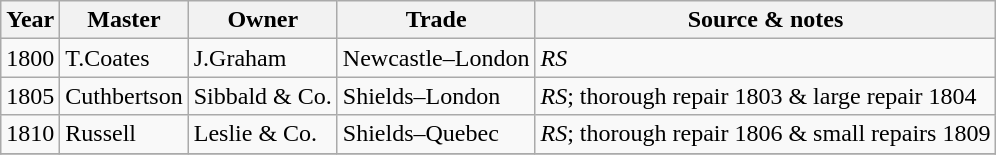<table class=" wikitable">
<tr>
<th>Year</th>
<th>Master</th>
<th>Owner</th>
<th>Trade</th>
<th>Source & notes</th>
</tr>
<tr>
<td>1800</td>
<td>T.Coates</td>
<td>J.Graham</td>
<td>Newcastle–London</td>
<td><em>RS</em></td>
</tr>
<tr>
<td>1805</td>
<td>Cuthbertson</td>
<td>Sibbald & Co.</td>
<td>Shields–London</td>
<td><em>RS</em>; thorough repair 1803 & large repair 1804</td>
</tr>
<tr>
<td>1810</td>
<td>Russell</td>
<td>Leslie & Co.</td>
<td>Shields–Quebec</td>
<td><em>RS</em>; thorough repair 1806 & small repairs 1809</td>
</tr>
<tr>
</tr>
</table>
